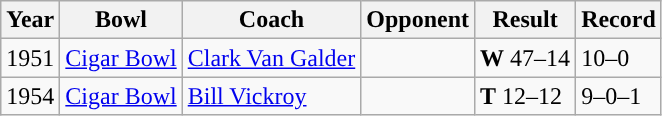<table class="wikitable">
<tr>
<th width=px>Year</th>
<th width=px>Bowl</th>
<th width=px>Coach</th>
<th width=px>Opponent</th>
<th width=px>Result</th>
<th width=px>Record</th>
</tr>
<tr>
<td>1951</td>
<td><a href='#'>Cigar Bowl</a></td>
<td><a href='#'>Clark Van Galder</a></td>
<td></td>
<td><strong>W</strong> 47–14</td>
<td>10–0</td>
</tr>
<tr>
<td>1954</td>
<td><a href='#'>Cigar Bowl</a></td>
<td><a href='#'>Bill Vickroy</a></td>
<td></td>
<td><strong>T</strong> 12–12</td>
<td>9–0–1</td>
</tr>
</table>
